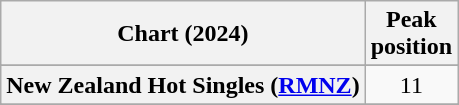<table class="wikitable sortable plainrowheaders" style="text-align:center">
<tr>
<th scope="col">Chart (2024)</th>
<th scope="col">Peak<br>position</th>
</tr>
<tr>
</tr>
<tr>
</tr>
<tr>
</tr>
<tr>
</tr>
<tr>
</tr>
<tr>
<th scope="row">New Zealand Hot Singles (<a href='#'>RMNZ</a>)</th>
<td>11</td>
</tr>
<tr>
</tr>
<tr>
</tr>
<tr>
</tr>
<tr>
</tr>
</table>
